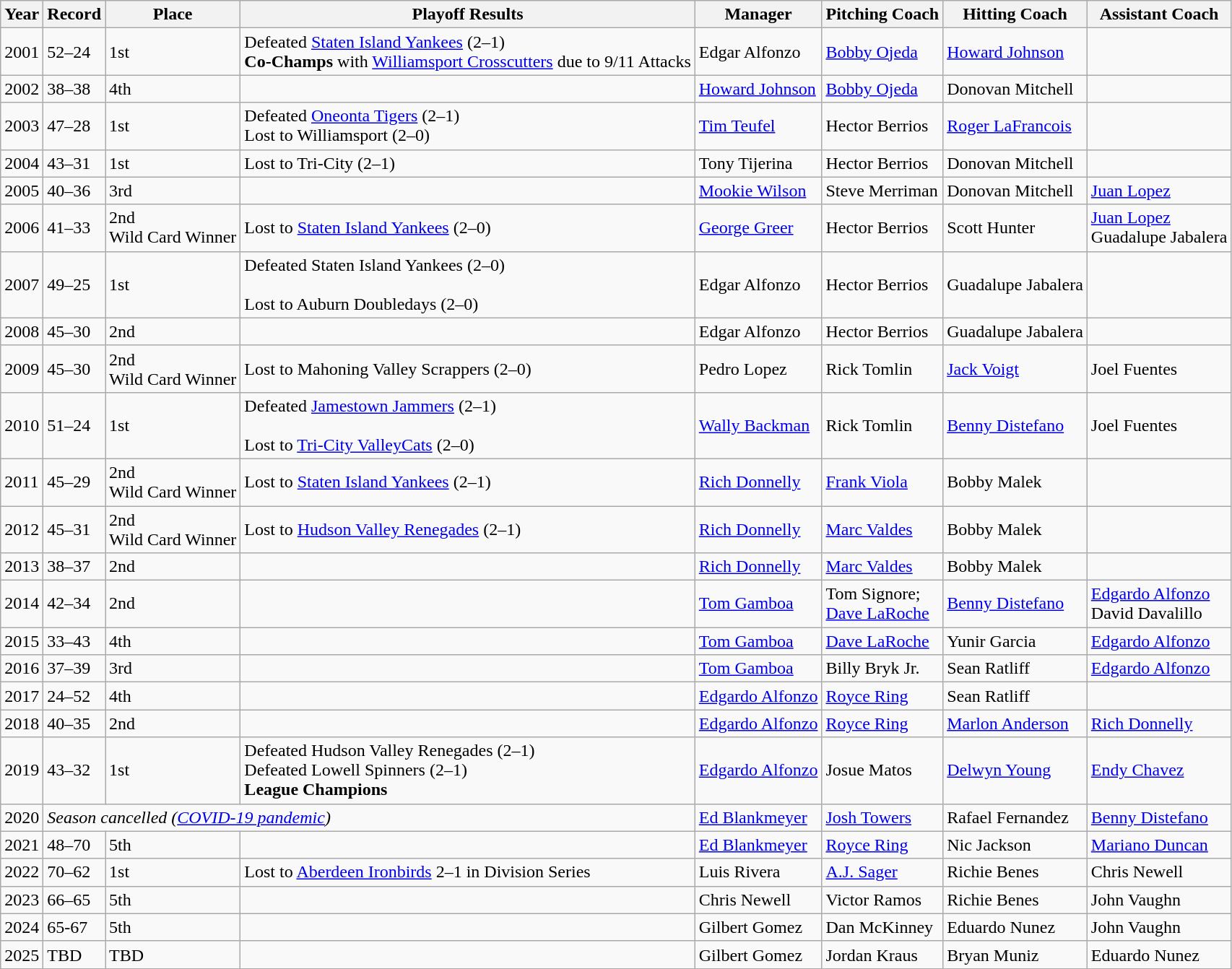<table class="wikitable">
<tr>
<th>Year</th>
<th>Record</th>
<th>Place</th>
<th>Playoff Results</th>
<th>Manager</th>
<th>Pitching Coach</th>
<th>Hitting Coach</th>
<th>Assistant Coach</th>
</tr>
<tr>
<td>2001</td>
<td>52–24</td>
<td>1st</td>
<td>Defeated <a href='#'>Staten Island Yankees</a> (2–1)<br> <strong>Co-Champs</strong> with <a href='#'>Williamsport Crosscutters</a> due to 9/11 Attacks</td>
<td>Edgar Alfonzo</td>
<td><a href='#'>Bobby Ojeda</a></td>
<td><a href='#'>Howard Johnson</a></td>
<td></td>
</tr>
<tr>
<td>2002</td>
<td>38–38</td>
<td>4th</td>
<td></td>
<td><a href='#'>Howard Johnson</a></td>
<td><a href='#'>Bobby Ojeda</a></td>
<td>Donovan Mitchell</td>
<td></td>
</tr>
<tr>
<td>2003</td>
<td>47–28</td>
<td>1st</td>
<td>Defeated <a href='#'>Oneonta Tigers</a> (2–1)<br>Lost to Williamsport (2–0)</td>
<td><a href='#'>Tim Teufel</a></td>
<td>Hector Berrios</td>
<td><a href='#'>Roger LaFrancois</a></td>
<td></td>
</tr>
<tr>
<td>2004</td>
<td>43–31</td>
<td>1st</td>
<td>Lost to Tri-City (2–1)</td>
<td>Tony Tijerina</td>
<td>Hector Berrios</td>
<td>Donovan Mitchell</td>
<td></td>
</tr>
<tr>
<td>2005</td>
<td>40–36</td>
<td>3rd</td>
<td></td>
<td><a href='#'>Mookie Wilson</a></td>
<td>Steve Merriman</td>
<td>Donovan Mitchell</td>
<td><a href='#'>Juan Lopez</a></td>
</tr>
<tr>
<td>2006</td>
<td>41–33</td>
<td>2nd <br>Wild Card Winner</td>
<td>Lost to <a href='#'>Staten Island Yankees</a> (2–0)</td>
<td><a href='#'>George Greer</a></td>
<td>Hector Berrios</td>
<td>Scott Hunter</td>
<td><a href='#'>Juan Lopez</a><br> Guadalupe Jabalera</td>
</tr>
<tr>
<td>2007</td>
<td>49–25</td>
<td>1st</td>
<td>Defeated Staten Island Yankees (2–0)<br><br>Lost to Auburn Doubledays (2–0)</td>
<td>Edgar Alfonzo</td>
<td>Hector Berrios</td>
<td>Guadalupe Jabalera</td>
<td></td>
</tr>
<tr>
<td>2008</td>
<td>45–30</td>
<td>2nd</td>
<td></td>
<td>Edgar Alfonzo</td>
<td>Hector Berrios</td>
<td>Guadalupe Jabalera</td>
<td></td>
</tr>
<tr>
<td>2009</td>
<td>45–30</td>
<td>2nd <br>Wild Card Winner</td>
<td>Lost to Mahoning Valley Scrappers (2–0)</td>
<td>Pedro Lopez</td>
<td>Rick Tomlin</td>
<td><a href='#'>Jack Voigt</a></td>
<td>Joel Fuentes</td>
</tr>
<tr>
<td>2010</td>
<td>51–24</td>
<td>1st</td>
<td>Defeated <a href='#'>Jamestown Jammers</a> (2–1) <br><br>Lost to <a href='#'>Tri-City ValleyCats</a> (2–0)</td>
<td><a href='#'>Wally Backman</a></td>
<td>Rick Tomlin</td>
<td><a href='#'>Benny Distefano</a></td>
<td>Joel Fuentes</td>
</tr>
<tr>
<td>2011</td>
<td>45–29</td>
<td>2nd <br>Wild Card Winner</td>
<td>Lost to <a href='#'>Staten Island Yankees</a> (2–1)</td>
<td><a href='#'>Rich Donnelly</a></td>
<td><a href='#'>Frank Viola</a></td>
<td>Bobby Malek</td>
<td></td>
</tr>
<tr>
<td>2012</td>
<td>45–31</td>
<td>2nd <br>Wild Card Winner</td>
<td>Lost to <a href='#'>Hudson Valley Renegades</a> (2–1)</td>
<td><a href='#'>Rich Donnelly</a></td>
<td><a href='#'>Marc Valdes</a></td>
<td>Bobby Malek</td>
<td></td>
</tr>
<tr>
<td>2013</td>
<td>38–37</td>
<td>2nd</td>
<td></td>
<td><a href='#'>Rich Donnelly</a></td>
<td><a href='#'>Marc Valdes</a></td>
<td>Bobby Malek</td>
<td></td>
</tr>
<tr>
<td>2014</td>
<td>42–34</td>
<td>2nd</td>
<td></td>
<td><a href='#'>Tom Gamboa</a></td>
<td>Tom Signore;<br><a href='#'>Dave LaRoche</a></td>
<td><a href='#'>Benny Distefano</a></td>
<td><a href='#'>Edgardo Alfonzo</a><br>David Davalillo</td>
</tr>
<tr>
<td>2015</td>
<td>33–43</td>
<td>4th</td>
<td></td>
<td><a href='#'>Tom Gamboa</a></td>
<td><a href='#'>Dave LaRoche</a></td>
<td>Yunir Garcia</td>
<td><a href='#'>Edgardo Alfonzo</a></td>
</tr>
<tr>
<td>2016</td>
<td>37–39</td>
<td>3rd</td>
<td></td>
<td><a href='#'>Tom Gamboa</a></td>
<td>Billy Bryk Jr.</td>
<td>Sean Ratliff</td>
<td><a href='#'>Edgardo Alfonzo</a></td>
</tr>
<tr>
<td>2017</td>
<td>24–52</td>
<td>4th</td>
<td></td>
<td><a href='#'>Edgardo Alfonzo</a></td>
<td><a href='#'>Royce Ring</a></td>
<td>Sean Ratliff</td>
<td></td>
</tr>
<tr>
<td>2018</td>
<td>40–35</td>
<td>2nd</td>
<td></td>
<td><a href='#'>Edgardo Alfonzo</a></td>
<td><a href='#'>Royce Ring</a></td>
<td><a href='#'>Marlon Anderson</a></td>
<td><a href='#'>Rich Donnelly</a></td>
</tr>
<tr>
<td>2019</td>
<td>43–32</td>
<td>1st</td>
<td>Defeated Hudson Valley Renegades (2–1)<br> Defeated Lowell Spinners (2–1)<br> <strong>League Champions</strong></td>
<td><a href='#'>Edgardo Alfonzo</a></td>
<td>Josue Matos</td>
<td><a href='#'>Delwyn Young</a></td>
<td><a href='#'>Endy Chavez</a></td>
</tr>
<tr>
<td>2020</td>
<td colspan="3"><em>Season cancelled (<a href='#'>COVID-19 pandemic</a>)</em></td>
<td><a href='#'>Ed Blankmeyer</a></td>
<td><a href='#'>Josh Towers</a></td>
<td>Rafael Fernandez</td>
<td><a href='#'>Benny Distefano</a></td>
</tr>
<tr>
<td>2021</td>
<td>48–70</td>
<td>5th</td>
<td></td>
<td><a href='#'>Ed Blankmeyer</a></td>
<td><a href='#'>Royce Ring</a></td>
<td>Nic Jackson</td>
<td><a href='#'>Mariano Duncan</a></td>
</tr>
<tr>
<td>2022</td>
<td>70–62</td>
<td>1st</td>
<td>Lost to <a href='#'>Aberdeen Ironbirds</a> 2–1 in Division Series</td>
<td>Luis Rivera</td>
<td><a href='#'>A.J. Sager</a></td>
<td>Richie Benes</td>
<td>Chris Newell</td>
</tr>
<tr>
<td>2023</td>
<td>66–65</td>
<td>5th</td>
<td></td>
<td>Chris Newell</td>
<td>Victor Ramos</td>
<td>Richie Benes</td>
<td>John Vaughn</td>
</tr>
<tr>
<td>2024</td>
<td>65-67</td>
<td>5th</td>
<td></td>
<td>Gilbert Gomez</td>
<td>Dan McKinney</td>
<td>Eduardo Nunez</td>
<td>John Vaughn</td>
</tr>
<tr>
<td>2025</td>
<td>TBD</td>
<td>TBD</td>
<td></td>
<td>Gilbert Gomez</td>
<td>Jordan Kraus</td>
<td>Bryan Muniz</td>
<td>Eduardo Nunez</td>
</tr>
</table>
